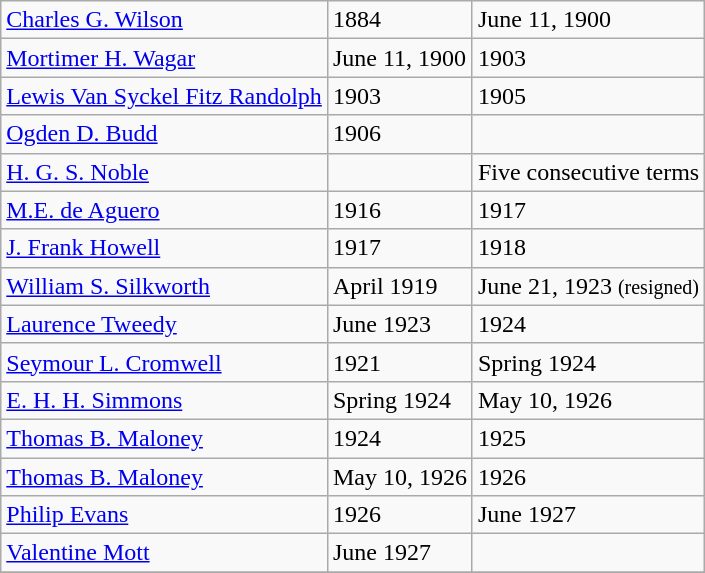<table class="wikitable">
<tr>
<td><a href='#'>Charles G. Wilson</a></td>
<td>1884</td>
<td>June 11, 1900</td>
</tr>
<tr>
<td><a href='#'>Mortimer H. Wagar</a></td>
<td>June 11, 1900</td>
<td>1903</td>
</tr>
<tr>
<td><a href='#'>Lewis Van Syckel Fitz Randolph</a></td>
<td>1903</td>
<td>1905</td>
</tr>
<tr>
<td><a href='#'>Ogden D. Budd</a></td>
<td>1906</td>
<td></td>
</tr>
<tr>
<td><a href='#'>H. G. S. Noble</a></td>
<td></td>
<td>Five consecutive terms</td>
</tr>
<tr>
<td><a href='#'>M.E. de Aguero</a></td>
<td>1916</td>
<td>1917</td>
</tr>
<tr>
<td><a href='#'>J. Frank Howell</a></td>
<td>1917</td>
<td>1918</td>
</tr>
<tr>
<td><a href='#'>William S. Silkworth</a></td>
<td>April 1919</td>
<td>June 21, 1923 <small>(resigned)</small></td>
</tr>
<tr>
<td><a href='#'>Laurence Tweedy</a></td>
<td>June 1923</td>
<td>1924</td>
</tr>
<tr>
<td><a href='#'>Seymour L. Cromwell</a></td>
<td>1921</td>
<td>Spring 1924</td>
</tr>
<tr>
<td><a href='#'>E. H. H. Simmons</a></td>
<td>Spring 1924</td>
<td>May 10, 1926</td>
</tr>
<tr>
<td><a href='#'>Thomas B. Maloney</a></td>
<td>1924</td>
<td>1925</td>
</tr>
<tr>
<td><a href='#'>Thomas B. Maloney</a></td>
<td>May 10, 1926</td>
<td>1926</td>
</tr>
<tr>
<td><a href='#'>Philip Evans</a></td>
<td>1926</td>
<td>June 1927</td>
</tr>
<tr>
<td><a href='#'>Valentine Mott</a></td>
<td>June 1927</td>
<td></td>
</tr>
<tr>
</tr>
</table>
